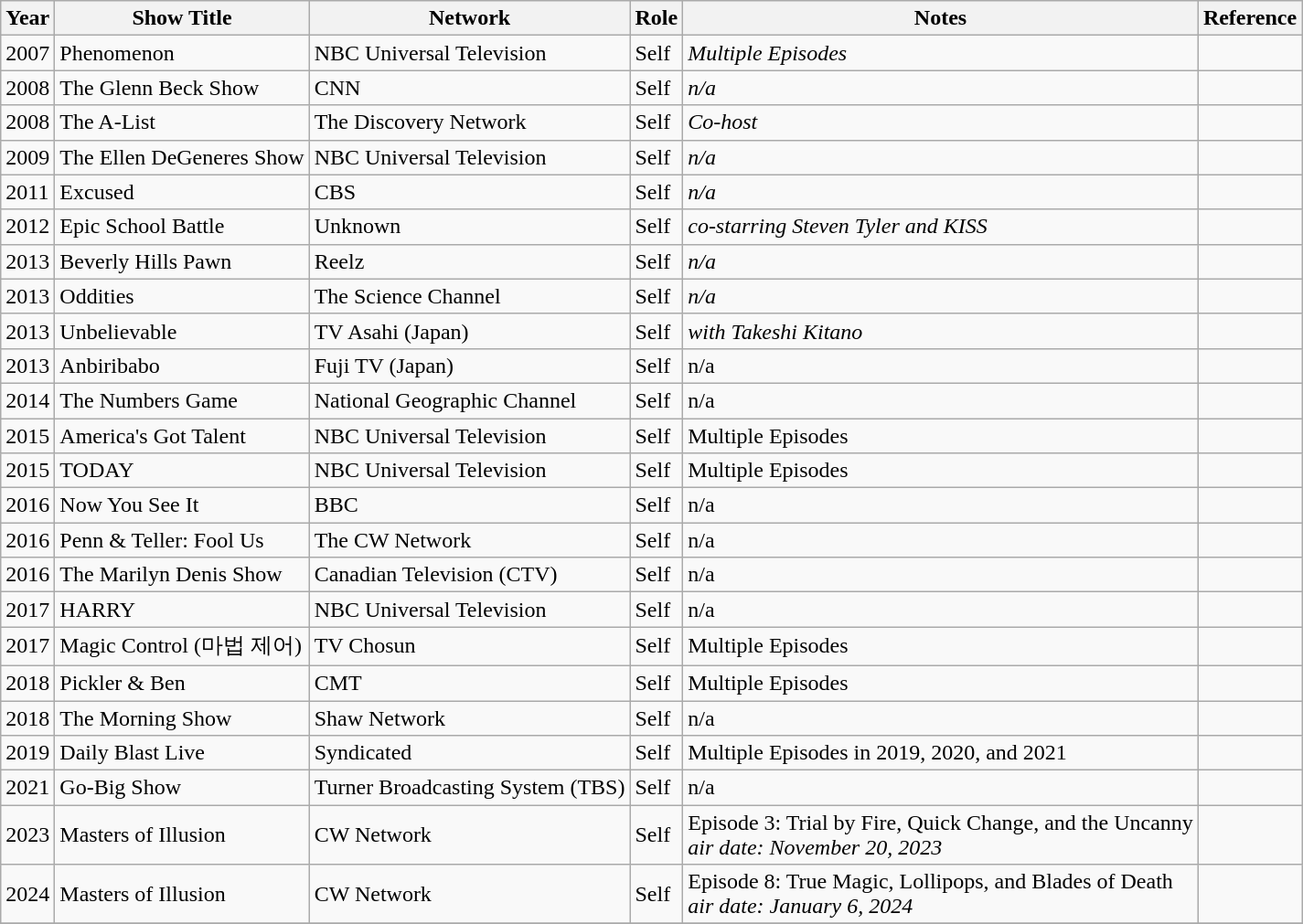<table class="wikitable">
<tr>
<th>Year</th>
<th>Show Title</th>
<th>Network</th>
<th>Role</th>
<th>Notes</th>
<th>Reference</th>
</tr>
<tr>
<td>2007</td>
<td>Phenomenon</td>
<td>NBC Universal Television</td>
<td>Self</td>
<td><em>Multiple Episodes</em></td>
<td></td>
</tr>
<tr>
<td>2008</td>
<td>The Glenn Beck Show</td>
<td>CNN</td>
<td>Self</td>
<td><em>n/a</em></td>
<td></td>
</tr>
<tr>
<td>2008</td>
<td>The A-List</td>
<td>The Discovery Network</td>
<td>Self</td>
<td><em>Co-host</em></td>
<td></td>
</tr>
<tr>
<td>2009</td>
<td>The Ellen DeGeneres Show</td>
<td>NBC Universal Television</td>
<td>Self</td>
<td><em>n/a</em></td>
<td></td>
</tr>
<tr>
<td>2011</td>
<td>Excused</td>
<td>CBS</td>
<td>Self</td>
<td><em>n/a</em></td>
<td></td>
</tr>
<tr>
<td>2012</td>
<td>Epic School Battle</td>
<td>Unknown</td>
<td>Self</td>
<td><em>co-starring Steven Tyler and KISS</em></td>
<td></td>
</tr>
<tr>
<td>2013</td>
<td>Beverly Hills Pawn</td>
<td>Reelz</td>
<td>Self</td>
<td><em>n/a</em></td>
<td></td>
</tr>
<tr>
<td>2013</td>
<td>Oddities</td>
<td>The Science Channel</td>
<td>Self</td>
<td><em>n/a</em></td>
<td></td>
</tr>
<tr>
<td>2013</td>
<td>Unbelievable</td>
<td>TV Asahi (Japan)</td>
<td>Self</td>
<td><em>with Takeshi Kitano</td>
<td></td>
</tr>
<tr>
<td>2013</td>
<td>Anbiribabo</td>
<td>Fuji TV (Japan)</td>
<td>Self</td>
<td></em>n/a<em></td>
<td></td>
</tr>
<tr>
<td>2014</td>
<td>The Numbers Game</td>
<td>National Geographic Channel</td>
<td>Self</td>
<td></em>n/a<em></td>
<td></td>
</tr>
<tr>
<td>2015</td>
<td>America's Got Talent</td>
<td>NBC Universal Television</td>
<td>Self</td>
<td></em>Multiple Episodes<em></td>
<td></td>
</tr>
<tr>
<td>2015</td>
<td>TODAY</td>
<td>NBC Universal Television</td>
<td>Self</td>
<td></em>Multiple Episodes<em></td>
<td></td>
</tr>
<tr>
<td>2016</td>
<td>Now You See It</td>
<td>BBC</td>
<td>Self</td>
<td></em>n/a<em></td>
<td></td>
</tr>
<tr>
<td>2016</td>
<td>Penn & Teller: Fool Us</td>
<td>The CW Network</td>
<td>Self</td>
<td></em>n/a<em></td>
<td></td>
</tr>
<tr>
<td>2016</td>
<td>The Marilyn Denis Show</td>
<td>Canadian Television (CTV)</td>
<td>Self</td>
<td></em>n/a<em></td>
<td></td>
</tr>
<tr>
<td>2017</td>
<td>HARRY</td>
<td>NBC Universal Television</td>
<td>Self</td>
<td></em>n/a<em></td>
<td></td>
</tr>
<tr>
<td>2017</td>
<td>Magic Control (마법 제어)</td>
<td>TV Chosun</td>
<td>Self</td>
<td></em>Multiple Episodes<em></td>
<td></td>
</tr>
<tr>
<td>2018</td>
<td>Pickler & Ben</td>
<td>CMT</td>
<td>Self</td>
<td></em>Multiple Episodes<em></td>
<td></td>
</tr>
<tr>
<td>2018</td>
<td>The Morning Show</td>
<td>Shaw Network</td>
<td>Self</td>
<td></em>n/a<em></td>
<td></td>
</tr>
<tr>
<td>2019</td>
<td>Daily Blast Live</td>
<td>Syndicated</td>
<td>Self</td>
<td></em>Multiple Episodes in 2019, 2020, and 2021<em></td>
<td></td>
</tr>
<tr>
<td>2021</td>
<td>Go-Big Show</td>
<td>Turner Broadcasting System (TBS)</td>
<td>Self</td>
<td></em>n/a<em></td>
<td></td>
</tr>
<tr>
<td>2023</td>
<td>Masters of Illusion</td>
<td>CW Network</td>
<td>Self</td>
<td></em>Episode 3: Trial by Fire, Quick Change, and the Uncanny<em><br>air date: November 20, 2023</td>
<td></td>
</tr>
<tr>
<td>2024</td>
<td>Masters of Illusion</td>
<td>CW Network</td>
<td>Self</td>
<td></em>Episode 8: True Magic, Lollipops, and Blades of Death<em><br>air date: January 6, 2024</td>
<td></td>
</tr>
<tr>
</tr>
</table>
